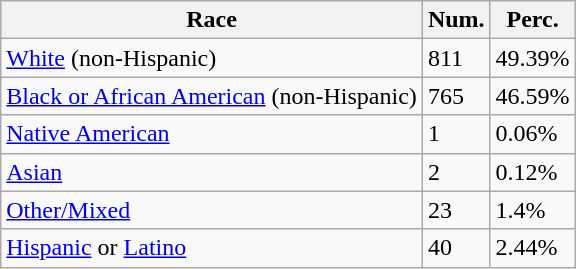<table class="wikitable">
<tr>
<th>Race</th>
<th>Num.</th>
<th>Perc.</th>
</tr>
<tr>
<td><a href='#'>White</a> (non-Hispanic)</td>
<td>811</td>
<td>49.39%</td>
</tr>
<tr>
<td><a href='#'>Black or African American</a> (non-Hispanic)</td>
<td>765</td>
<td>46.59%</td>
</tr>
<tr>
<td><a href='#'>Native American</a></td>
<td>1</td>
<td>0.06%</td>
</tr>
<tr>
<td><a href='#'>Asian</a></td>
<td>2</td>
<td>0.12%</td>
</tr>
<tr>
<td><a href='#'>Other/Mixed</a></td>
<td>23</td>
<td>1.4%</td>
</tr>
<tr>
<td><a href='#'>Hispanic</a> or <a href='#'>Latino</a></td>
<td>40</td>
<td>2.44%</td>
</tr>
</table>
